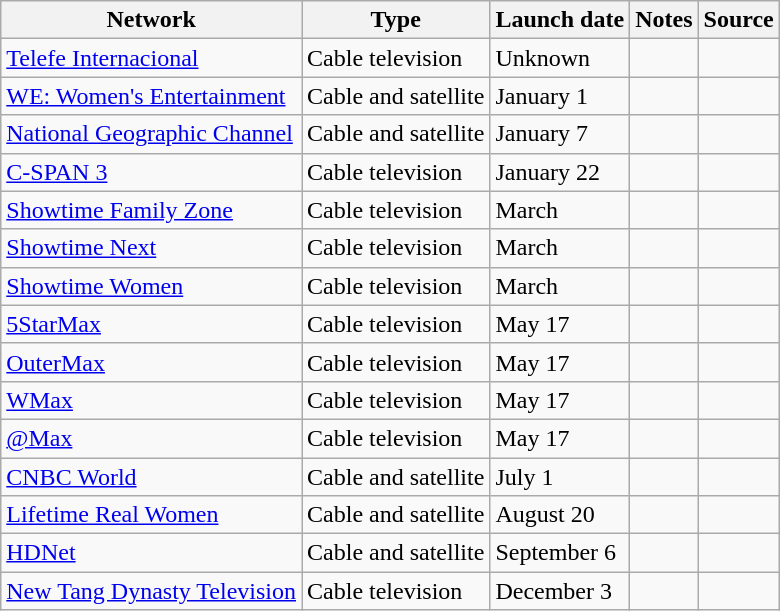<table class="wikitable sortable">
<tr>
<th>Network</th>
<th>Type</th>
<th>Launch date</th>
<th>Notes</th>
<th>Source</th>
</tr>
<tr>
<td><a href='#'>Telefe Internacional</a></td>
<td>Cable television</td>
<td>Unknown</td>
<td></td>
<td></td>
</tr>
<tr>
<td><a href='#'>WE: Women's Entertainment</a></td>
<td>Cable and satellite</td>
<td>January 1</td>
<td></td>
<td></td>
</tr>
<tr>
<td><a href='#'>National Geographic Channel</a></td>
<td>Cable and satellite</td>
<td>January 7</td>
<td></td>
<td></td>
</tr>
<tr>
<td><a href='#'>C-SPAN 3</a></td>
<td>Cable television</td>
<td>January 22</td>
<td></td>
<td></td>
</tr>
<tr>
<td><a href='#'>Showtime Family Zone</a></td>
<td>Cable television</td>
<td>March</td>
<td></td>
<td></td>
</tr>
<tr>
<td><a href='#'>Showtime Next</a></td>
<td>Cable television</td>
<td>March</td>
<td></td>
<td></td>
</tr>
<tr>
<td><a href='#'>Showtime Women</a></td>
<td>Cable television</td>
<td>March</td>
<td></td>
<td></td>
</tr>
<tr>
<td><a href='#'>5StarMax</a></td>
<td>Cable television</td>
<td>May 17</td>
<td></td>
<td></td>
</tr>
<tr>
<td><a href='#'>OuterMax</a></td>
<td>Cable television</td>
<td>May 17</td>
<td></td>
<td></td>
</tr>
<tr>
<td><a href='#'>WMax</a></td>
<td>Cable television</td>
<td>May 17</td>
<td></td>
<td></td>
</tr>
<tr>
<td><a href='#'>@Max</a></td>
<td>Cable television</td>
<td>May 17</td>
<td></td>
<td></td>
</tr>
<tr>
<td><a href='#'>CNBC World</a></td>
<td>Cable and satellite</td>
<td>July 1</td>
<td></td>
<td></td>
</tr>
<tr>
<td><a href='#'>Lifetime Real Women</a></td>
<td>Cable and satellite</td>
<td>August 20</td>
<td></td>
<td></td>
</tr>
<tr>
<td><a href='#'>HDNet</a></td>
<td>Cable and satellite</td>
<td>September 6</td>
<td></td>
<td></td>
</tr>
<tr>
<td><a href='#'>New Tang Dynasty Television</a></td>
<td>Cable television</td>
<td>December 3</td>
<td></td>
<td></td>
</tr>
</table>
